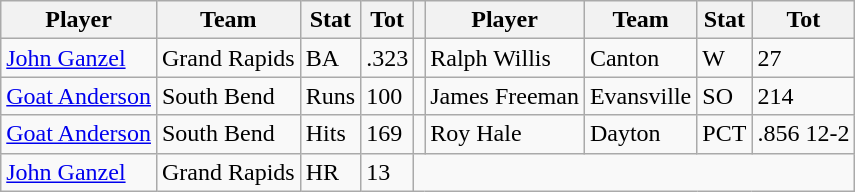<table class="wikitable">
<tr>
<th>Player</th>
<th>Team</th>
<th>Stat</th>
<th>Tot</th>
<th></th>
<th>Player</th>
<th>Team</th>
<th>Stat</th>
<th>Tot</th>
</tr>
<tr>
<td><a href='#'>John Ganzel</a></td>
<td>Grand Rapids</td>
<td>BA</td>
<td>.323</td>
<td></td>
<td>Ralph Willis</td>
<td>Canton</td>
<td>W</td>
<td>27</td>
</tr>
<tr>
<td><a href='#'>Goat Anderson</a></td>
<td>South Bend</td>
<td>Runs</td>
<td>100</td>
<td></td>
<td>James Freeman</td>
<td>Evansville</td>
<td>SO</td>
<td>214</td>
</tr>
<tr>
<td><a href='#'>Goat Anderson</a></td>
<td>South Bend</td>
<td>Hits</td>
<td>169</td>
<td></td>
<td>Roy Hale</td>
<td>Dayton</td>
<td>PCT</td>
<td>.856 12-2</td>
</tr>
<tr>
<td><a href='#'>John Ganzel</a></td>
<td>Grand Rapids</td>
<td>HR</td>
<td>13</td>
</tr>
</table>
